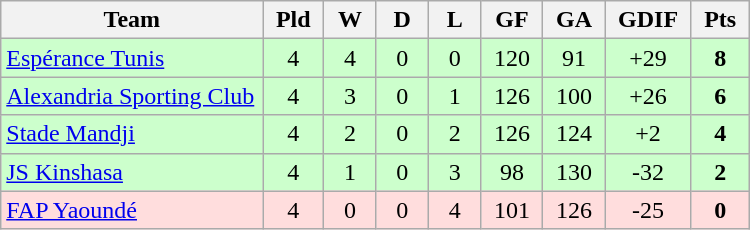<table class=wikitable style="text-align:center" width=500>
<tr>
<th width=25%>Team</th>
<th width=5%>Pld</th>
<th width=5%>W</th>
<th width=5%>D</th>
<th width=5%>L</th>
<th width=5%>GF</th>
<th width=5%>GA</th>
<th width=5%>GDIF</th>
<th width=5%>Pts</th>
</tr>
<tr bgcolor=#ccffcc>
<td align="left"> <a href='#'>Espérance Tunis</a></td>
<td>4</td>
<td>4</td>
<td>0</td>
<td>0</td>
<td>120</td>
<td>91</td>
<td>+29</td>
<td><strong>8</strong></td>
</tr>
<tr bgcolor=#ccffcc>
<td align="left"> <a href='#'>Alexandria Sporting Club</a></td>
<td>4</td>
<td>3</td>
<td>0</td>
<td>1</td>
<td>126</td>
<td>100</td>
<td>+26</td>
<td><strong>6</strong></td>
</tr>
<tr bgcolor=#ccffcc>
<td align="left"> <a href='#'>Stade Mandji</a></td>
<td>4</td>
<td>2</td>
<td>0</td>
<td>2</td>
<td>126</td>
<td>124</td>
<td>+2</td>
<td><strong>4</strong></td>
</tr>
<tr bgcolor=#ccffcc>
<td align="left"> <a href='#'>JS Kinshasa</a></td>
<td>4</td>
<td>1</td>
<td>0</td>
<td>3</td>
<td>98</td>
<td>130</td>
<td>-32</td>
<td><strong>2</strong></td>
</tr>
<tr bgcolor=#ffdddd>
<td align="left"> <a href='#'>FAP Yaoundé</a></td>
<td>4</td>
<td>0</td>
<td>0</td>
<td>4</td>
<td>101</td>
<td>126</td>
<td>-25</td>
<td><strong>0</strong></td>
</tr>
</table>
